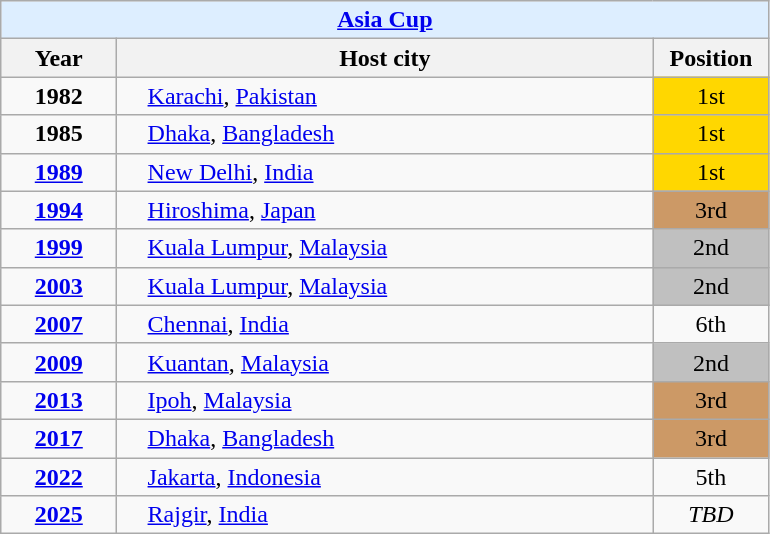<table class="wikitable" style="text-align: center;">
<tr>
<th colspan=3 style="background-color: #ddeeff;"><a href='#'>Asia Cup</a></th>
</tr>
<tr>
<th style="width: 70px;">Year</th>
<th style="width: 350px;">Host city</th>
<th style="width: 70px;">Position</th>
</tr>
<tr>
<td><strong>1982</strong></td>
<td style="text-align: left; padding-left: 20px;"> <a href='#'>Karachi</a>, <a href='#'>Pakistan</a></td>
<td style="background-color: gold">1st</td>
</tr>
<tr>
<td><strong>1985</strong></td>
<td style="text-align: left; padding-left: 20px;"> <a href='#'>Dhaka</a>, <a href='#'>Bangladesh</a></td>
<td style="background-color: gold">1st</td>
</tr>
<tr>
<td><strong><a href='#'>1989</a></strong></td>
<td style="text-align: left; padding-left: 20px;"> <a href='#'>New Delhi</a>, <a href='#'>India</a></td>
<td style="background-color: gold">1st</td>
</tr>
<tr>
<td><strong><a href='#'>1994</a></strong></td>
<td style="text-align: left; padding-left: 20px;"> <a href='#'>Hiroshima</a>, <a href='#'>Japan</a></td>
<td style="background-color: #cc9966">3rd</td>
</tr>
<tr>
<td><strong><a href='#'>1999</a></strong></td>
<td style="text-align: left; padding-left: 20px;"> <a href='#'>Kuala Lumpur</a>, <a href='#'>Malaysia</a></td>
<td style="background-color: silver">2nd</td>
</tr>
<tr>
<td><strong><a href='#'>2003</a></strong></td>
<td style="text-align: left; padding-left: 20px;"> <a href='#'>Kuala Lumpur</a>, <a href='#'>Malaysia</a></td>
<td style="background-color: silver">2nd</td>
</tr>
<tr>
<td><strong><a href='#'>2007</a></strong></td>
<td style="text-align: left; padding-left: 20px;"> <a href='#'>Chennai</a>, <a href='#'>India</a></td>
<td>6th</td>
</tr>
<tr>
<td><strong><a href='#'>2009</a></strong></td>
<td style="text-align: left; padding-left: 20px;"> <a href='#'>Kuantan</a>, <a href='#'>Malaysia</a></td>
<td style="background-color: silver">2nd</td>
</tr>
<tr>
<td><strong><a href='#'>2013</a></strong></td>
<td style="text-align: left; padding-left: 20px;"> <a href='#'>Ipoh</a>, <a href='#'>Malaysia</a></td>
<td style="background-color: #cc9966">3rd</td>
</tr>
<tr>
<td><strong><a href='#'>2017</a></strong></td>
<td style="text-align: left; padding-left: 20px;"> <a href='#'>Dhaka</a>, <a href='#'>Bangladesh</a></td>
<td style="background-color: #cc9966">3rd</td>
</tr>
<tr>
<td><strong><a href='#'>2022</a></strong></td>
<td style="text-align: left; padding-left: 20px;"> <a href='#'>Jakarta</a>, <a href='#'>Indonesia</a></td>
<td>5th</td>
</tr>
<tr>
<td><strong><a href='#'>2025</a></strong></td>
<td style="text-align: left; padding-left: 20px;"> <a href='#'>Rajgir</a>, <a href='#'>India</a></td>
<td><em>TBD</em></td>
</tr>
</table>
